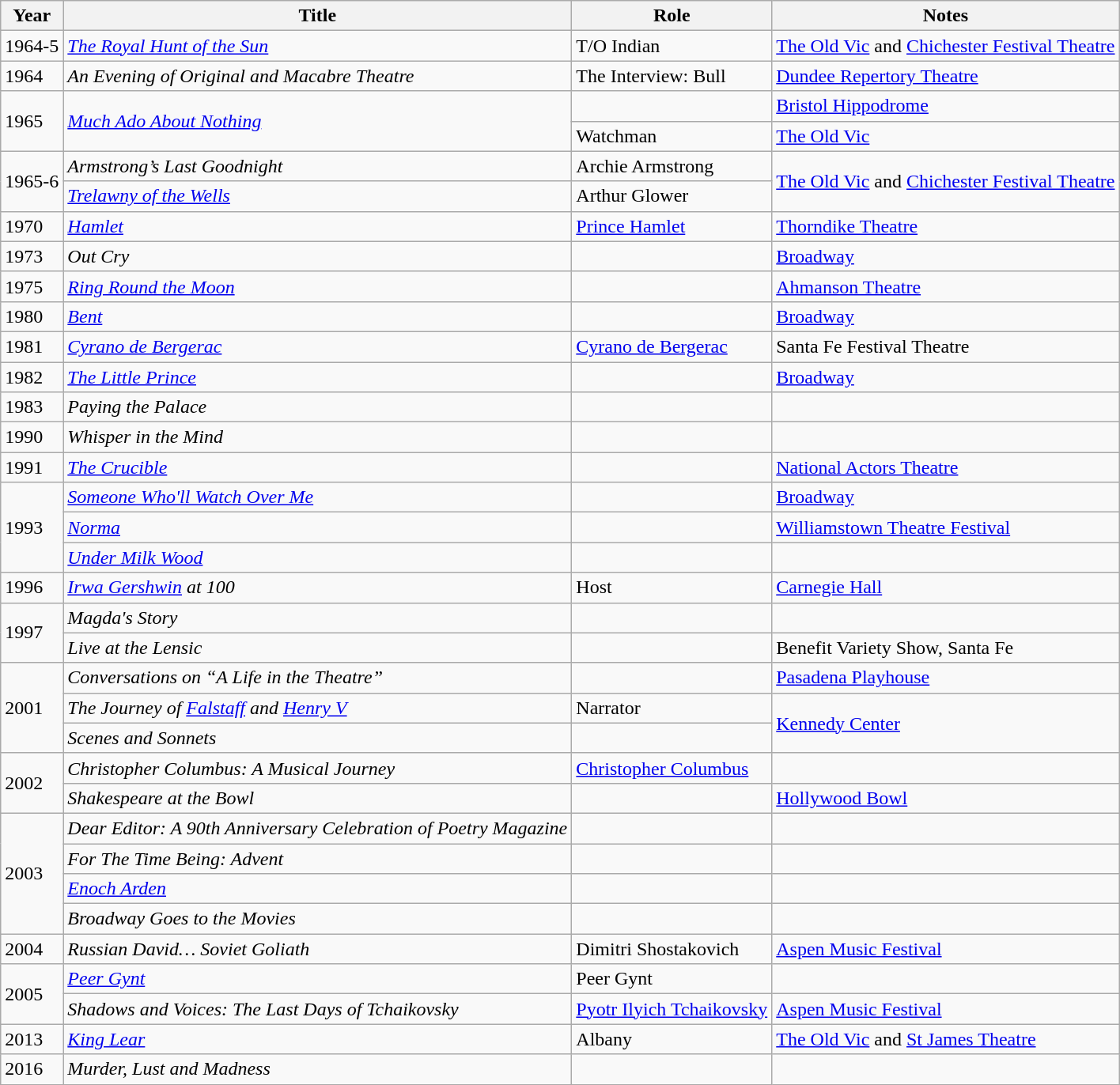<table class="wikitable">
<tr>
<th>Year</th>
<th>Title</th>
<th>Role</th>
<th>Notes</th>
</tr>
<tr>
<td>1964-5</td>
<td><em><a href='#'>The Royal Hunt of the Sun</a></em></td>
<td>T/O Indian</td>
<td><a href='#'>The Old Vic</a> and <a href='#'>Chichester Festival Theatre</a></td>
</tr>
<tr>
<td>1964</td>
<td><em>An Evening of Original and Macabre Theatre</em></td>
<td>The Interview: Bull</td>
<td><a href='#'>Dundee Repertory Theatre</a></td>
</tr>
<tr>
<td rowspan="2">1965</td>
<td rowspan="2"><em><a href='#'>Much Ado About Nothing</a></em></td>
<td></td>
<td><a href='#'>Bristol Hippodrome</a></td>
</tr>
<tr>
<td>Watchman</td>
<td><a href='#'>The Old Vic</a></td>
</tr>
<tr>
<td rowspan="2">1965-6</td>
<td><em>Armstrong’s Last Goodnight</em></td>
<td>Archie Armstrong</td>
<td rowspan="2"><a href='#'>The Old Vic</a> and <a href='#'>Chichester Festival Theatre</a></td>
</tr>
<tr>
<td><em><a href='#'>Trelawny of the Wells</a></em></td>
<td>Arthur Glower</td>
</tr>
<tr>
<td>1970</td>
<td><em><a href='#'>Hamlet</a></em></td>
<td><a href='#'>Prince Hamlet</a></td>
<td><a href='#'>Thorndike Theatre</a></td>
</tr>
<tr>
<td>1973</td>
<td><em>Out Cry</em></td>
<td></td>
<td><a href='#'>Broadway</a></td>
</tr>
<tr>
<td>1975</td>
<td><em><a href='#'>Ring Round the Moon</a></em></td>
<td></td>
<td><a href='#'>Ahmanson Theatre</a></td>
</tr>
<tr>
<td>1980</td>
<td><em><a href='#'>Bent</a></em></td>
<td></td>
<td><a href='#'>Broadway</a></td>
</tr>
<tr>
<td>1981</td>
<td><a href='#'><em>Cyrano de Bergerac</em></a></td>
<td><a href='#'>Cyrano de Bergerac</a></td>
<td>Santa Fe Festival Theatre</td>
</tr>
<tr>
<td>1982</td>
<td><a href='#'><em>The Little Prince</em></a></td>
<td></td>
<td><a href='#'>Broadway</a></td>
</tr>
<tr>
<td>1983</td>
<td><em>Paying the Palace</em></td>
<td></td>
<td></td>
</tr>
<tr>
<td>1990</td>
<td><em>Whisper in the Mind</em></td>
<td></td>
<td></td>
</tr>
<tr>
<td>1991</td>
<td><em><a href='#'>The Crucible</a></em></td>
<td></td>
<td><a href='#'>National Actors Theatre</a></td>
</tr>
<tr>
<td rowspan="3">1993</td>
<td><em><a href='#'>Someone Who'll Watch Over Me</a></em></td>
<td></td>
<td><a href='#'>Broadway</a></td>
</tr>
<tr>
<td><a href='#'><em>Norma</em></a></td>
<td></td>
<td><a href='#'>Williamstown Theatre Festival</a></td>
</tr>
<tr>
<td><em><a href='#'>Under Milk Wood</a></em></td>
<td></td>
<td></td>
</tr>
<tr>
<td>1996</td>
<td><em><a href='#'>Irwa Gershwin</a> at 100</em></td>
<td>Host</td>
<td><a href='#'>Carnegie Hall</a></td>
</tr>
<tr>
<td rowspan="2">1997</td>
<td><em>Magda's Story</em></td>
<td></td>
<td></td>
</tr>
<tr>
<td><em>Live at the Lensic</em></td>
<td></td>
<td>Benefit Variety Show, Santa Fe</td>
</tr>
<tr>
<td rowspan="3">2001</td>
<td><em>Conversations on “A Life in the Theatre”</em></td>
<td></td>
<td><a href='#'>Pasadena Playhouse</a></td>
</tr>
<tr>
<td><em>The Journey of <a href='#'>Falstaff</a> and <a href='#'>Henry V</a></em></td>
<td>Narrator</td>
<td rowspan="2"><a href='#'>Kennedy Center</a></td>
</tr>
<tr>
<td><em>Scenes and Sonnets</em></td>
<td></td>
</tr>
<tr>
<td rowspan="2">2002</td>
<td><em>Christopher Columbus: A Musical Journey</em></td>
<td><a href='#'>Christopher Columbus</a></td>
<td></td>
</tr>
<tr>
<td><em>Shakespeare at the Bowl</em></td>
<td></td>
<td><a href='#'>Hollywood Bowl</a></td>
</tr>
<tr>
<td rowspan="4">2003</td>
<td><em>Dear Editor: A 90th Anniversary Celebration of Poetry Magazine</em></td>
<td></td>
<td></td>
</tr>
<tr>
<td><em>For The Time Being: Advent</em></td>
<td></td>
<td></td>
</tr>
<tr>
<td><em><a href='#'>Enoch Arden</a></em></td>
<td></td>
<td></td>
</tr>
<tr>
<td><em>Broadway Goes to the Movies</em></td>
<td></td>
<td></td>
</tr>
<tr>
<td>2004</td>
<td><em>Russian David… Soviet Goliath</em></td>
<td>Dimitri Shostakovich</td>
<td><a href='#'>Aspen Music Festival</a></td>
</tr>
<tr>
<td rowspan="2">2005</td>
<td><em><a href='#'>Peer Gynt</a></em></td>
<td>Peer Gynt</td>
<td></td>
</tr>
<tr>
<td><em>Shadows and Voices: The Last Days of Tchaikovsky</em></td>
<td><a href='#'>Pyotr Ilyich Tchaikovsky</a></td>
<td><a href='#'>Aspen Music Festival</a></td>
</tr>
<tr>
<td>2013</td>
<td><em><a href='#'>King Lear</a></em></td>
<td>Albany</td>
<td><a href='#'>The Old Vic</a> and <a href='#'>St James Theatre</a></td>
</tr>
<tr>
<td>2016</td>
<td><em>Murder, Lust and Madness</em></td>
<td></td>
<td></td>
</tr>
</table>
